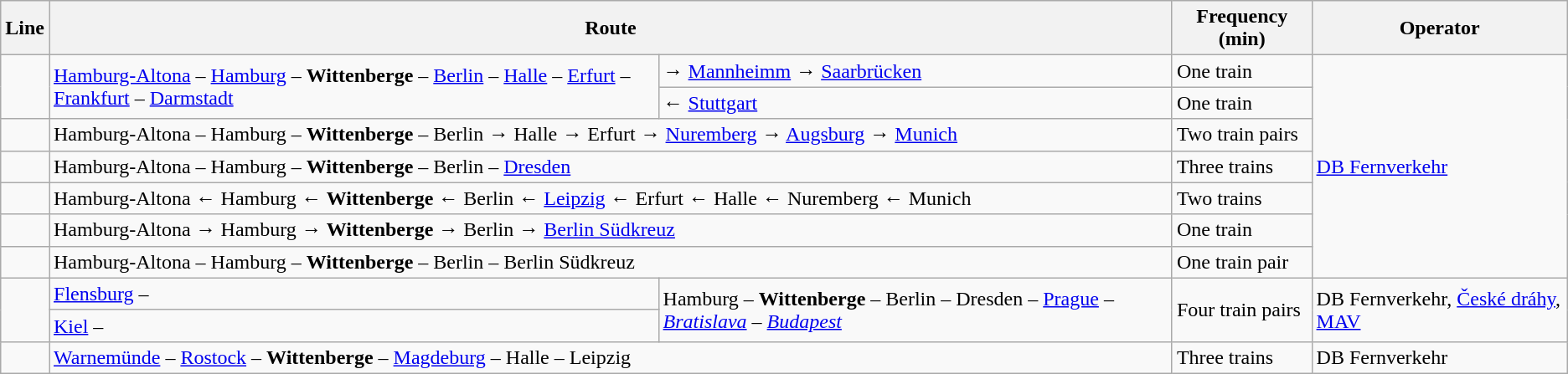<table class="wikitable">
<tr>
<th>Line</th>
<th colspan=2>Route</th>
<th>Frequency (min)</th>
<th>Operator</th>
</tr>
<tr>
<td rowspan=2></td>
<td rowspan=2><a href='#'>Hamburg-Altona</a> – <a href='#'>Hamburg</a> – <strong>Wittenberge</strong> – <a href='#'>Berlin</a> – <a href='#'>Halle</a> – <a href='#'>Erfurt</a> – <a href='#'>Frankfurt</a> – <a href='#'>Darmstadt</a></td>
<td>→ <a href='#'>Mannheimm</a> → <a href='#'>Saarbrücken</a></td>
<td>One train</td>
<td rowspan=7><a href='#'>DB Fernverkehr</a></td>
</tr>
<tr>
<td>← <a href='#'>Stuttgart</a></td>
<td>One train</td>
</tr>
<tr>
<td></td>
<td colspan=2>Hamburg-Altona – Hamburg – <strong>Wittenberge</strong> – Berlin → Halle → Erfurt → <a href='#'>Nuremberg</a> → <a href='#'>Augsburg</a> → <a href='#'>Munich</a></td>
<td>Two train pairs</td>
</tr>
<tr>
<td></td>
<td colspan=2>Hamburg-Altona – Hamburg – <strong>Wittenberge</strong> – Berlin – <a href='#'>Dresden</a></td>
<td>Three trains</td>
</tr>
<tr>
<td></td>
<td colspan=2>Hamburg-Altona ← Hamburg ← <strong>Wittenberge</strong> ← Berlin ← <a href='#'>Leipzig</a> ← Erfurt ← Halle ← Nuremberg ← Munich</td>
<td>Two trains</td>
</tr>
<tr>
<td></td>
<td colspan=2>Hamburg-Altona → Hamburg → <strong>Wittenberge</strong> → Berlin → <a href='#'>Berlin Südkreuz</a></td>
<td>One train</td>
</tr>
<tr>
<td></td>
<td colspan=2>Hamburg-Altona – Hamburg – <strong>Wittenberge</strong> – Berlin – Berlin Südkreuz</td>
<td>One train pair</td>
</tr>
<tr>
<td rowspan=2></td>
<td><a href='#'>Flensburg</a> –</td>
<td rowspan=2>Hamburg – <strong>Wittenberge</strong> – Berlin – Dresden – <a href='#'>Prague</a> <em>– <a href='#'>Bratislava</a> – <a href='#'>Budapest</a></em></td>
<td rowspan=2>Four train pairs</td>
<td rowspan=2>DB Fernverkehr, <a href='#'>České dráhy</a>, <a href='#'>MAV</a></td>
</tr>
<tr>
<td><a href='#'>Kiel</a> –</td>
</tr>
<tr>
<td></td>
<td colspan=2><a href='#'>Warnemünde</a> – <a href='#'>Rostock</a> – <strong>Wittenberge</strong> – <a href='#'>Magdeburg</a> – Halle – Leipzig</td>
<td>Three trains</td>
<td>DB Fernverkehr</td>
</tr>
</table>
